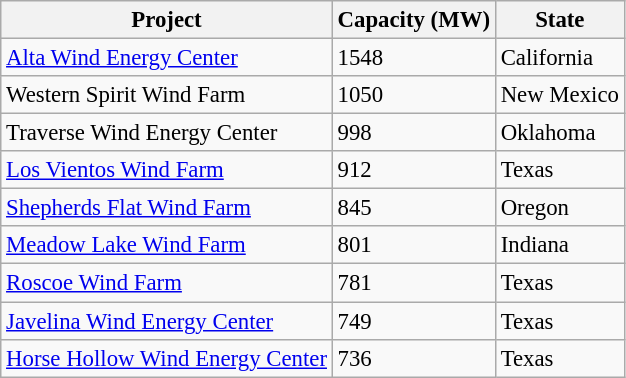<table class="wikitable sortable" style="font-size:95%;">
<tr>
<th>Project</th>
<th data-sort-type="number">Capacity (MW)</th>
<th>State</th>
</tr>
<tr>
<td><a href='#'>Alta Wind Energy Center</a></td>
<td>1548</td>
<td>California</td>
</tr>
<tr>
<td>Western Spirit Wind Farm</td>
<td>1050</td>
<td>New Mexico</td>
</tr>
<tr>
<td>Traverse Wind Energy Center</td>
<td>998</td>
<td>Oklahoma</td>
</tr>
<tr>
<td><a href='#'>Los Vientos Wind Farm</a></td>
<td>912</td>
<td>Texas</td>
</tr>
<tr>
<td><a href='#'>Shepherds Flat Wind Farm</a></td>
<td>845</td>
<td>Oregon</td>
</tr>
<tr>
<td><a href='#'>Meadow Lake Wind Farm</a></td>
<td>801</td>
<td>Indiana</td>
</tr>
<tr>
<td><a href='#'>Roscoe Wind Farm</a></td>
<td>781</td>
<td>Texas</td>
</tr>
<tr>
<td><a href='#'>Javelina Wind Energy Center</a></td>
<td>749</td>
<td>Texas</td>
</tr>
<tr>
<td><a href='#'>Horse Hollow Wind Energy Center</a></td>
<td>736</td>
<td>Texas</td>
</tr>
</table>
